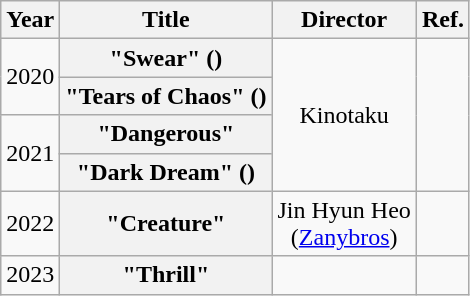<table class="wikitable plainrowheaders" style="text-align:center; table-layout:fixed; margin-right:0">
<tr>
<th>Year</th>
<th>Title</th>
<th>Director</th>
<th>Ref.</th>
</tr>
<tr>
<td rowspan=2>2020</td>
<th scope="row">"Swear" ()</th>
<td rowspan=4>Kinotaku</td>
<td rowspan=4></td>
</tr>
<tr>
<th scope="row">"Tears of Chaos" ()</th>
</tr>
<tr>
<td rowspan="2">2021</td>
<th scope="row">"Dangerous"</th>
</tr>
<tr>
<th scope="row">"Dark Dream" ()</th>
</tr>
<tr>
<td>2022</td>
<th scope="row">"Creature"</th>
<td>Jin Hyun Heo<br>(<a href='#'>Zanybros</a>)</td>
<td></td>
</tr>
<tr>
<td>2023</td>
<th scope="row">"Thrill"</th>
<td></td>
<td></td>
</tr>
</table>
